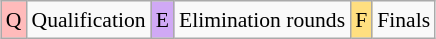<table class="wikitable" style="margin:0.5em auto; font-size:90%; line-height:1.25em; text-align:center;">
<tr>
<td style="background-color:#FFBBBB;">Q</td>
<td>Qualification</td>
<td style="background-color:#D0A9F5;">E</td>
<td>Elimination rounds</td>
<td style="background-color:#FFDF80;">F</td>
<td>Finals</td>
</tr>
</table>
